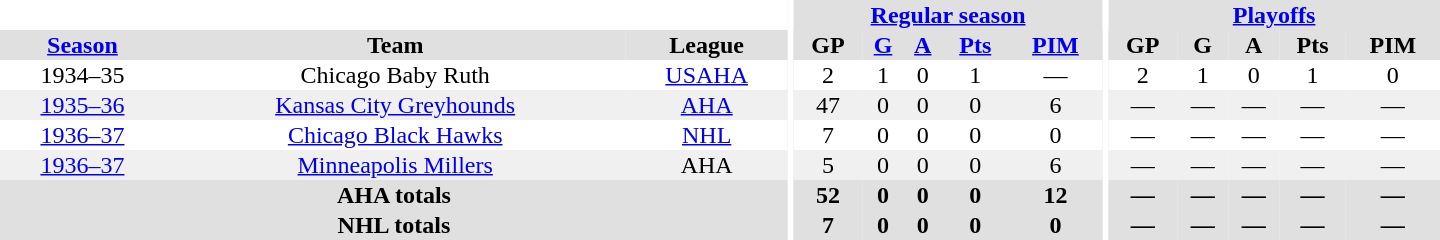<table border="0" cellpadding="1" cellspacing="0" style="text-align:center; width:60em">
<tr bgcolor="#e0e0e0">
<th colspan="3" bgcolor="#ffffff"></th>
<th rowspan="100" bgcolor="#ffffff"></th>
<th colspan="5"><a href='#'>Regular season</a></th>
<th rowspan="100" bgcolor="#ffffff"></th>
<th colspan="5"><a href='#'>Playoffs</a></th>
</tr>
<tr bgcolor="#e0e0e0">
<th><a href='#'>Season</a></th>
<th>Team</th>
<th>League</th>
<th>GP</th>
<th><a href='#'>G</a></th>
<th><a href='#'>A</a></th>
<th><a href='#'>Pts</a></th>
<th><a href='#'>PIM</a></th>
<th>GP</th>
<th>G</th>
<th>A</th>
<th>Pts</th>
<th>PIM</th>
</tr>
<tr>
<td>1934–35</td>
<td>Chicago Baby Ruth</td>
<td><a href='#'>USAHA</a></td>
<td>2</td>
<td>1</td>
<td>0</td>
<td>1</td>
<td>—</td>
<td>2</td>
<td>1</td>
<td>0</td>
<td>1</td>
<td>0</td>
</tr>
<tr bgcolor="#f0f0f0">
<td><a href='#'>1935–36</a></td>
<td><a href='#'>Kansas City Greyhounds</a></td>
<td><a href='#'>AHA</a></td>
<td>47</td>
<td>0</td>
<td>0</td>
<td>0</td>
<td>6</td>
<td>—</td>
<td>—</td>
<td>—</td>
<td>—</td>
<td>—</td>
</tr>
<tr>
<td><a href='#'>1936–37</a></td>
<td><a href='#'>Chicago Black Hawks</a></td>
<td><a href='#'>NHL</a></td>
<td>7</td>
<td>0</td>
<td>0</td>
<td>0</td>
<td>0</td>
<td>—</td>
<td>—</td>
<td>—</td>
<td>—</td>
<td>—</td>
</tr>
<tr bgcolor="#f0f0f0">
<td><a href='#'>1936–37</a></td>
<td><a href='#'>Minneapolis Millers</a></td>
<td>AHA</td>
<td>5</td>
<td>0</td>
<td>0</td>
<td>0</td>
<td>6</td>
<td>—</td>
<td>—</td>
<td>—</td>
<td>—</td>
<td>—</td>
</tr>
<tr bgcolor="#e0e0e0">
<th colspan="3">AHA totals</th>
<th>52</th>
<th>0</th>
<th>0</th>
<th>0</th>
<th>12</th>
<th>—</th>
<th>—</th>
<th>—</th>
<th>—</th>
<th>—</th>
</tr>
<tr bgcolor="#e0e0e0">
<th colspan="3">NHL totals</th>
<th>7</th>
<th>0</th>
<th>0</th>
<th>0</th>
<th>0</th>
<th>—</th>
<th>—</th>
<th>—</th>
<th>—</th>
<th>—</th>
</tr>
</table>
